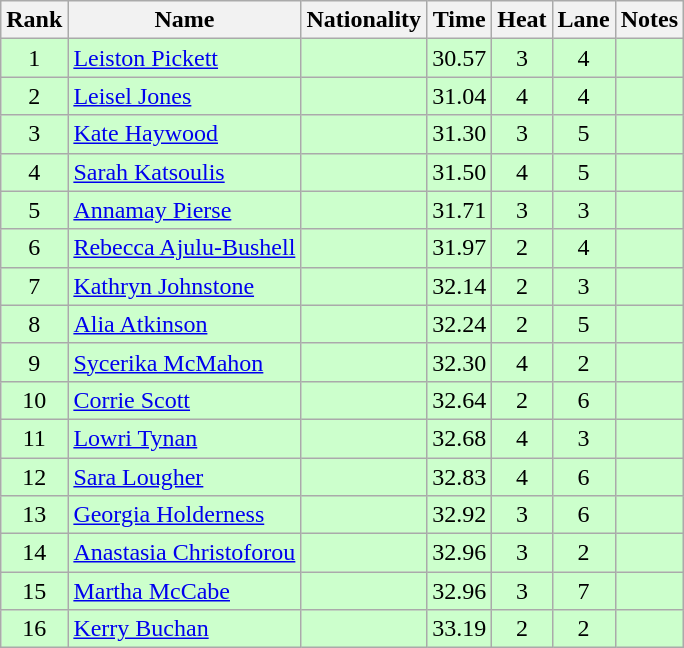<table class="wikitable sortable" style="text-align:center">
<tr>
<th>Rank</th>
<th>Name</th>
<th>Nationality</th>
<th>Time</th>
<th>Heat</th>
<th>Lane</th>
<th>Notes</th>
</tr>
<tr bgcolor=ccffcc>
<td>1</td>
<td align=left><a href='#'>Leiston Pickett</a></td>
<td align=left></td>
<td>30.57</td>
<td>3</td>
<td>4</td>
<td></td>
</tr>
<tr bgcolor=ccffcc>
<td>2</td>
<td align=left><a href='#'>Leisel Jones</a></td>
<td align=left></td>
<td>31.04</td>
<td>4</td>
<td>4</td>
<td></td>
</tr>
<tr bgcolor=ccffcc>
<td>3</td>
<td align=left><a href='#'>Kate Haywood</a></td>
<td align=left></td>
<td>31.30</td>
<td>3</td>
<td>5</td>
<td></td>
</tr>
<tr bgcolor=ccffcc>
<td>4</td>
<td align=left><a href='#'>Sarah Katsoulis</a></td>
<td align=left></td>
<td>31.50</td>
<td>4</td>
<td>5</td>
<td></td>
</tr>
<tr bgcolor=ccffcc>
<td>5</td>
<td align=left><a href='#'>Annamay Pierse</a></td>
<td align=left></td>
<td>31.71</td>
<td>3</td>
<td>3</td>
<td></td>
</tr>
<tr bgcolor=ccffcc>
<td>6</td>
<td align=left><a href='#'>Rebecca Ajulu-Bushell</a></td>
<td align=left></td>
<td>31.97</td>
<td>2</td>
<td>4</td>
<td></td>
</tr>
<tr bgcolor=ccffcc>
<td>7</td>
<td align=left><a href='#'>Kathryn Johnstone</a></td>
<td align=left></td>
<td>32.14</td>
<td>2</td>
<td>3</td>
<td></td>
</tr>
<tr bgcolor=ccffcc>
<td>8</td>
<td align=left><a href='#'>Alia Atkinson</a></td>
<td align=left></td>
<td>32.24</td>
<td>2</td>
<td>5</td>
<td></td>
</tr>
<tr bgcolor=ccffcc>
<td>9</td>
<td align=left><a href='#'>Sycerika McMahon</a></td>
<td align=left></td>
<td>32.30</td>
<td>4</td>
<td>2</td>
<td></td>
</tr>
<tr bgcolor=ccffcc>
<td>10</td>
<td align=left><a href='#'>Corrie Scott</a></td>
<td align=left></td>
<td>32.64</td>
<td>2</td>
<td>6</td>
<td></td>
</tr>
<tr bgcolor=ccffcc>
<td>11</td>
<td align=left><a href='#'>Lowri Tynan</a></td>
<td align=left></td>
<td>32.68</td>
<td>4</td>
<td>3</td>
<td></td>
</tr>
<tr bgcolor=ccffcc>
<td>12</td>
<td align=left><a href='#'>Sara Lougher</a></td>
<td align=left></td>
<td>32.83</td>
<td>4</td>
<td>6</td>
<td></td>
</tr>
<tr bgcolor=ccffcc>
<td>13</td>
<td align=left><a href='#'>Georgia Holderness</a></td>
<td align=left></td>
<td>32.92</td>
<td>3</td>
<td>6</td>
<td></td>
</tr>
<tr bgcolor=ccffcc>
<td>14</td>
<td align=left><a href='#'>Anastasia Christoforou</a></td>
<td align=left></td>
<td>32.96</td>
<td>3</td>
<td>2</td>
<td></td>
</tr>
<tr bgcolor=ccffcc>
<td>15</td>
<td align=left><a href='#'>Martha McCabe</a></td>
<td align=left></td>
<td>32.96</td>
<td>3</td>
<td>7</td>
<td></td>
</tr>
<tr bgcolor=ccffcc>
<td>16</td>
<td align=left><a href='#'>Kerry Buchan</a></td>
<td align=left></td>
<td>33.19</td>
<td>2</td>
<td>2</td>
<td></td>
</tr>
</table>
